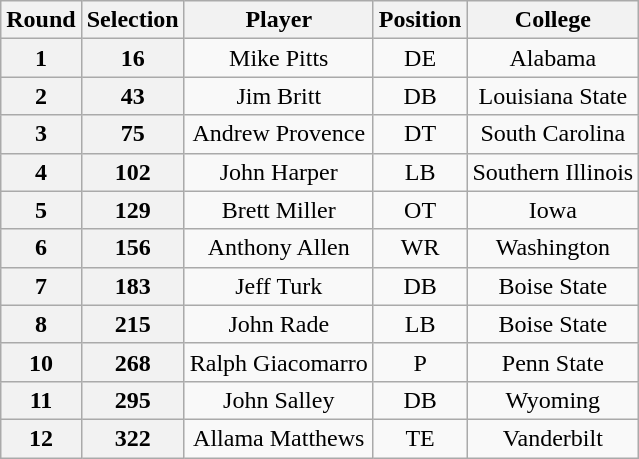<table class="wikitable" style="text-align:center">
<tr>
<th>Round</th>
<th>Selection</th>
<th>Player</th>
<th>Position</th>
<th>College</th>
</tr>
<tr>
<th>1</th>
<th>16</th>
<td>Mike Pitts</td>
<td>DE</td>
<td>Alabama</td>
</tr>
<tr>
<th>2</th>
<th>43</th>
<td>Jim Britt</td>
<td>DB</td>
<td>Louisiana State</td>
</tr>
<tr>
<th>3</th>
<th>75</th>
<td>Andrew Provence</td>
<td>DT</td>
<td>South Carolina</td>
</tr>
<tr>
<th>4</th>
<th>102</th>
<td>John Harper</td>
<td>LB</td>
<td>Southern Illinois</td>
</tr>
<tr>
<th>5</th>
<th>129</th>
<td>Brett Miller</td>
<td>OT</td>
<td>Iowa</td>
</tr>
<tr>
<th>6</th>
<th>156</th>
<td>Anthony Allen</td>
<td>WR</td>
<td>Washington</td>
</tr>
<tr>
<th>7</th>
<th>183</th>
<td>Jeff Turk</td>
<td>DB</td>
<td>Boise State</td>
</tr>
<tr>
<th>8</th>
<th>215</th>
<td>John Rade</td>
<td>LB</td>
<td>Boise State</td>
</tr>
<tr>
<th>10</th>
<th>268</th>
<td>Ralph Giacomarro</td>
<td>P</td>
<td>Penn State</td>
</tr>
<tr>
<th>11</th>
<th>295</th>
<td>John Salley</td>
<td>DB</td>
<td>Wyoming</td>
</tr>
<tr>
<th>12</th>
<th>322</th>
<td>Allama Matthews</td>
<td>TE</td>
<td>Vanderbilt</td>
</tr>
</table>
